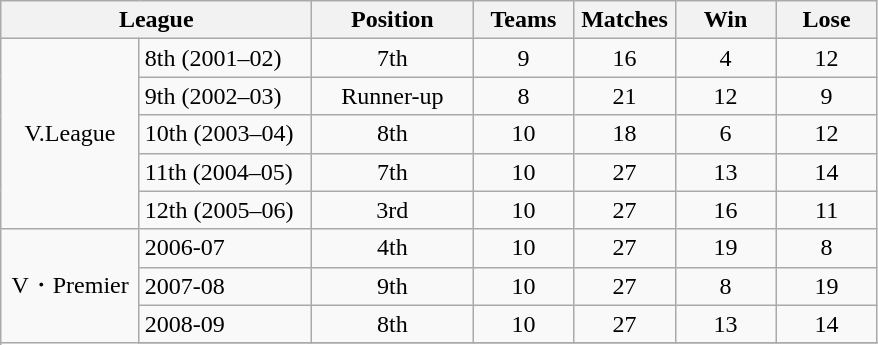<table class="wikitable" border="1">
<tr>
<th width=200 colspan=2>League</th>
<th width=100>Position</th>
<th width=60 align=center>Teams</th>
<th width=60>Matches</th>
<th width=60>Win</th>
<th width=60>Lose</th>
</tr>
<tr>
<td align=center rowspan=5>V.League</td>
<td>8th (2001–02)</td>
<td align=center>7th</td>
<td align=center>9</td>
<td align=center>16</td>
<td align=center>4</td>
<td align=center>12</td>
</tr>
<tr>
<td>9th (2002–03)</td>
<td align=center>Runner-up</td>
<td align=center>8</td>
<td align=center>21</td>
<td align=center>12</td>
<td align=center>9</td>
</tr>
<tr>
<td>10th (2003–04)</td>
<td align=center>8th</td>
<td align=center>10</td>
<td align=center>18</td>
<td align=center>6</td>
<td align=center>12</td>
</tr>
<tr>
<td>11th (2004–05)</td>
<td align=center>7th</td>
<td align=center>10</td>
<td align=center>27</td>
<td align=center>13</td>
<td align=center>14</td>
</tr>
<tr>
<td>12th (2005–06)</td>
<td align=center>3rd</td>
<td align=center>10</td>
<td align=center>27</td>
<td align=center>16</td>
<td align=center>11</td>
</tr>
<tr>
<td align=center rowspan=10>V・Premier</td>
<td>2006-07</td>
<td align=center>4th</td>
<td align=center>10</td>
<td align=center>27</td>
<td align=center>19</td>
<td align=center>8</td>
</tr>
<tr>
<td>2007-08</td>
<td align=center>9th</td>
<td align=center>10</td>
<td align=center>27</td>
<td align=center>8</td>
<td align=center>19</td>
</tr>
<tr>
<td>2008-09</td>
<td align=center>8th</td>
<td align=center>10</td>
<td align=center>27</td>
<td align=center>13</td>
<td align=center>14</td>
</tr>
<tr>
</tr>
</table>
